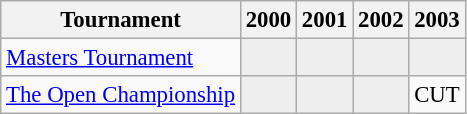<table class="wikitable" style="font-size:95%;">
<tr>
<th>Tournament</th>
<th>2000</th>
<th>2001</th>
<th>2002</th>
<th>2003</th>
</tr>
<tr>
<td><a href='#'>Masters Tournament</a></td>
<td style="background:#eeeeee;"></td>
<td style="background:#eeeeee;"></td>
<td style="background:#eeeeee;"></td>
<td style="background:#eeeeee;"></td>
</tr>
<tr>
<td><a href='#'>The Open Championship</a></td>
<td style="background:#eeeeee;"></td>
<td style="background:#eeeeee;"></td>
<td style="background:#eeeeee;"></td>
<td>CUT</td>
</tr>
</table>
